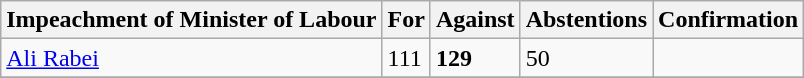<table class="wikitable">
<tr>
<th>Impeachment of Minister of Labour</th>
<th>For</th>
<th>Against</th>
<th>Abstentions</th>
<th>Confirmation</th>
</tr>
<tr>
<td><a href='#'>Ali Rabei</a></td>
<td>111</td>
<td><strong>129</strong></td>
<td>50</td>
<td></td>
</tr>
<tr>
</tr>
</table>
